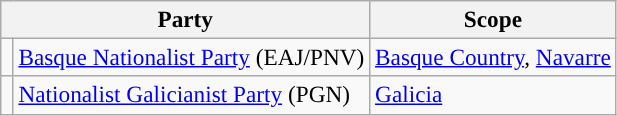<table class="wikitable" style="text-align:left; font-size:97%;">
<tr>
<th colspan="2">Party</th>
<th>Scope</th>
</tr>
<tr>
<td width="1"></td>
<td><a href='#'>Basque Nationalist Party</a> (EAJ/PNV)</td>
<td><a href='#'>Basque Country</a>, <a href='#'>Navarre</a></td>
</tr>
<tr>
<td></td>
<td><a href='#'>Nationalist Galicianist Party</a> (PGN)</td>
<td><a href='#'>Galicia</a></td>
</tr>
</table>
